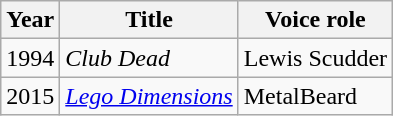<table class="wikitable sortable">
<tr>
<th>Year</th>
<th>Title</th>
<th>Voice role</th>
</tr>
<tr>
<td>1994</td>
<td><em>Club Dead</em></td>
<td>Lewis Scudder</td>
</tr>
<tr>
<td>2015</td>
<td><em><a href='#'>Lego Dimensions</a></em></td>
<td>MetalBeard</td>
</tr>
</table>
